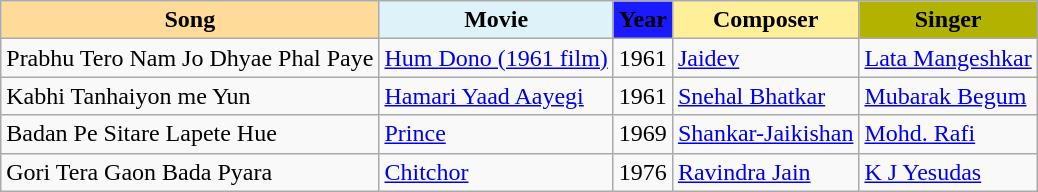<table class="wikitable">
<tr>
<th style="background:#FFDB99">Song</th>
<th style="background:#DEF2FA">Movie</th>
<th style="background:#1A1AFF">Year</th>
<th style="background:#FFEF99">Composer</th>
<th style="background:#B2B300">Singer</th>
</tr>
<tr>
<td>Prabhu Tero Nam Jo Dhyae Phal Paye</td>
<td><a href='#'>Hum Dono (1961 film)</a></td>
<td>1961</td>
<td><a href='#'>Jaidev</a></td>
<td><a href='#'>Lata Mangeshkar</a></td>
</tr>
<tr>
<td>Kabhi Tanhaiyon me Yun</td>
<td><a href='#'>Hamari Yaad Aayegi</a></td>
<td>1961</td>
<td><a href='#'>Snehal Bhatkar</a></td>
<td><a href='#'>Mubarak Begum</a></td>
</tr>
<tr>
<td>Badan Pe Sitare Lapete Hue</td>
<td><a href='#'>Prince</a></td>
<td>1969</td>
<td><a href='#'>Shankar-Jaikishan</a></td>
<td><a href='#'>Mohd. Rafi</a></td>
</tr>
<tr>
<td>Gori Tera Gaon Bada Pyara</td>
<td><a href='#'>Chitchor</a></td>
<td>1976</td>
<td><a href='#'>Ravindra Jain</a></td>
<td><a href='#'>K J Yesudas</a></td>
</tr>
</table>
